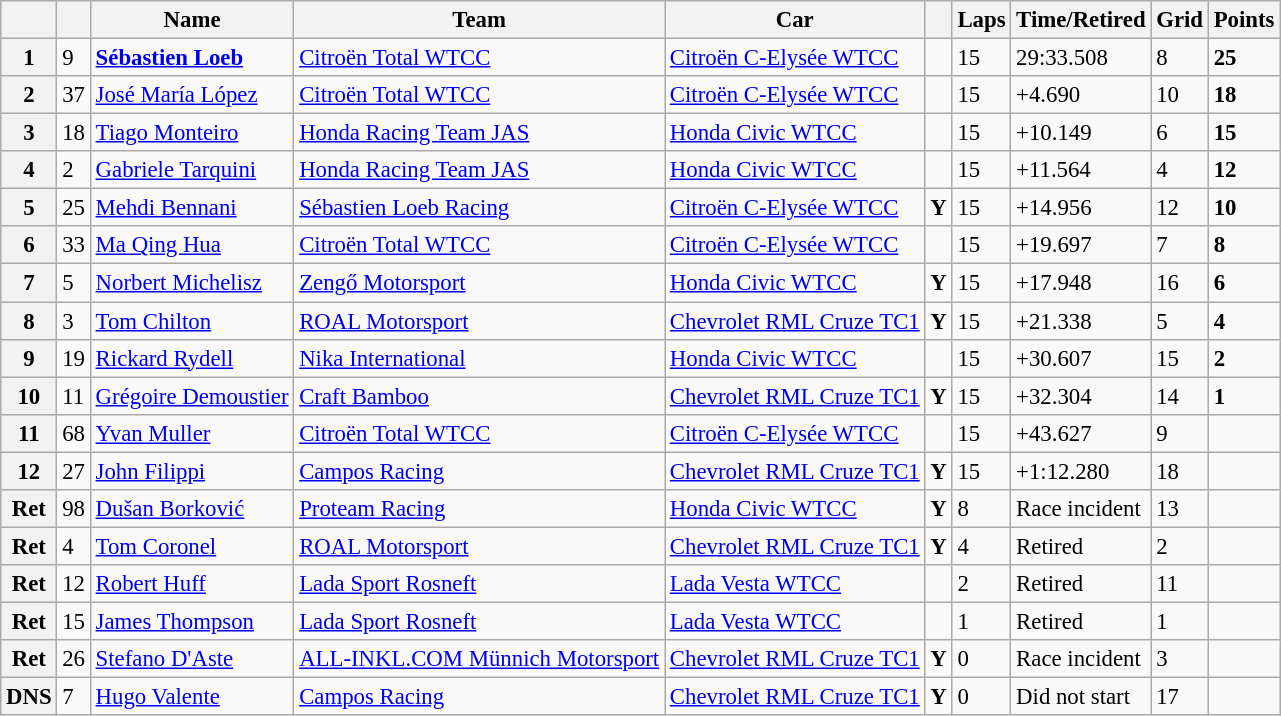<table class="wikitable sortable" style="font-size: 95%;">
<tr>
<th></th>
<th></th>
<th>Name</th>
<th>Team</th>
<th>Car</th>
<th></th>
<th>Laps</th>
<th>Time/Retired</th>
<th>Grid</th>
<th>Points</th>
</tr>
<tr>
<th>1</th>
<td>9</td>
<td> <strong><a href='#'>Sébastien Loeb</a></strong></td>
<td><a href='#'>Citroën Total WTCC</a></td>
<td><a href='#'>Citroën C-Elysée WTCC</a></td>
<td></td>
<td>15</td>
<td>29:33.508</td>
<td>8</td>
<td><strong>25</strong></td>
</tr>
<tr>
<th>2</th>
<td>37</td>
<td> <a href='#'>José María López</a></td>
<td><a href='#'>Citroën Total WTCC</a></td>
<td><a href='#'>Citroën C-Elysée WTCC</a></td>
<td></td>
<td>15</td>
<td>+4.690</td>
<td>10</td>
<td><strong>18</strong></td>
</tr>
<tr>
<th>3</th>
<td>18</td>
<td> <a href='#'>Tiago Monteiro</a></td>
<td><a href='#'>Honda Racing Team JAS</a></td>
<td><a href='#'>Honda Civic WTCC</a></td>
<td></td>
<td>15</td>
<td>+10.149</td>
<td>6</td>
<td><strong>15</strong></td>
</tr>
<tr>
<th>4</th>
<td>2</td>
<td> <a href='#'>Gabriele Tarquini</a></td>
<td><a href='#'>Honda Racing Team JAS</a></td>
<td><a href='#'>Honda Civic WTCC</a></td>
<td></td>
<td>15</td>
<td>+11.564</td>
<td>4</td>
<td><strong>12</strong></td>
</tr>
<tr>
<th>5</th>
<td>25</td>
<td> <a href='#'>Mehdi Bennani</a></td>
<td><a href='#'>Sébastien Loeb Racing</a></td>
<td><a href='#'>Citroën C-Elysée WTCC</a></td>
<td align=center><strong><span>Y</span></strong></td>
<td>15</td>
<td>+14.956</td>
<td>12</td>
<td><strong>10</strong></td>
</tr>
<tr>
<th>6</th>
<td>33</td>
<td> <a href='#'>Ma Qing Hua</a></td>
<td><a href='#'>Citroën Total WTCC</a></td>
<td><a href='#'>Citroën C-Elysée WTCC</a></td>
<td></td>
<td>15</td>
<td>+19.697</td>
<td>7</td>
<td><strong>8</strong></td>
</tr>
<tr>
<th>7</th>
<td>5</td>
<td> <a href='#'>Norbert Michelisz</a></td>
<td><a href='#'>Zengő Motorsport</a></td>
<td><a href='#'>Honda Civic WTCC</a></td>
<td align=center><strong><span>Y</span></strong></td>
<td>15</td>
<td>+17.948</td>
<td>16</td>
<td><strong>6</strong></td>
</tr>
<tr>
<th>8</th>
<td>3</td>
<td> <a href='#'>Tom Chilton</a></td>
<td><a href='#'>ROAL Motorsport</a></td>
<td><a href='#'>Chevrolet RML Cruze TC1</a></td>
<td align=center><strong><span>Y</span></strong></td>
<td>15</td>
<td>+21.338</td>
<td>5</td>
<td><strong>4</strong></td>
</tr>
<tr>
<th>9</th>
<td>19</td>
<td> <a href='#'>Rickard Rydell</a></td>
<td><a href='#'>Nika International</a></td>
<td><a href='#'>Honda Civic WTCC</a></td>
<td></td>
<td>15</td>
<td>+30.607</td>
<td>15</td>
<td><strong>2</strong></td>
</tr>
<tr>
<th>10</th>
<td>11</td>
<td> <a href='#'>Grégoire Demoustier</a></td>
<td><a href='#'>Craft Bamboo</a></td>
<td><a href='#'>Chevrolet RML Cruze TC1</a></td>
<td align=center><strong><span>Y</span></strong></td>
<td>15</td>
<td>+32.304</td>
<td>14</td>
<td><strong>1</strong></td>
</tr>
<tr>
<th>11</th>
<td>68</td>
<td> <a href='#'>Yvan Muller</a></td>
<td><a href='#'>Citroën Total WTCC</a></td>
<td><a href='#'>Citroën C-Elysée WTCC</a></td>
<td></td>
<td>15</td>
<td>+43.627</td>
<td>9</td>
<td></td>
</tr>
<tr>
<th>12</th>
<td>27</td>
<td> <a href='#'>John Filippi</a></td>
<td><a href='#'>Campos Racing</a></td>
<td><a href='#'>Chevrolet RML Cruze TC1</a></td>
<td align=center><strong><span>Y</span></strong></td>
<td>15</td>
<td>+1:12.280</td>
<td>18</td>
<td></td>
</tr>
<tr>
<th>Ret</th>
<td>98</td>
<td> <a href='#'>Dušan Borković</a></td>
<td><a href='#'>Proteam Racing</a></td>
<td><a href='#'>Honda Civic WTCC</a></td>
<td align=center><strong><span>Y</span></strong></td>
<td>8</td>
<td>Race incident</td>
<td>13</td>
<td></td>
</tr>
<tr>
<th>Ret</th>
<td>4</td>
<td> <a href='#'>Tom Coronel</a></td>
<td><a href='#'>ROAL Motorsport</a></td>
<td><a href='#'>Chevrolet RML Cruze TC1</a></td>
<td align=center><strong><span>Y</span></strong></td>
<td>4</td>
<td>Retired</td>
<td>2</td>
<td></td>
</tr>
<tr>
<th>Ret</th>
<td>12</td>
<td> <a href='#'>Robert Huff</a></td>
<td><a href='#'>Lada Sport Rosneft</a></td>
<td><a href='#'>Lada Vesta WTCC</a></td>
<td></td>
<td>2</td>
<td>Retired</td>
<td>11</td>
<td></td>
</tr>
<tr>
<th>Ret</th>
<td>15</td>
<td> <a href='#'>James Thompson</a></td>
<td><a href='#'>Lada Sport Rosneft</a></td>
<td><a href='#'>Lada Vesta WTCC</a></td>
<td></td>
<td>1</td>
<td>Retired</td>
<td>1</td>
<td></td>
</tr>
<tr>
<th>Ret</th>
<td>26</td>
<td> <a href='#'>Stefano D'Aste</a></td>
<td><a href='#'>ALL-INKL.COM Münnich Motorsport</a></td>
<td><a href='#'>Chevrolet RML Cruze TC1</a></td>
<td align=center><strong><span>Y</span></strong></td>
<td>0</td>
<td>Race incident</td>
<td>3</td>
<td></td>
</tr>
<tr>
<th>DNS</th>
<td>7</td>
<td> <a href='#'>Hugo Valente</a></td>
<td><a href='#'>Campos Racing</a></td>
<td><a href='#'>Chevrolet RML Cruze TC1</a></td>
<td align=center><strong><span>Y</span></strong></td>
<td>0</td>
<td>Did not start</td>
<td>17</td>
<td></td>
</tr>
</table>
